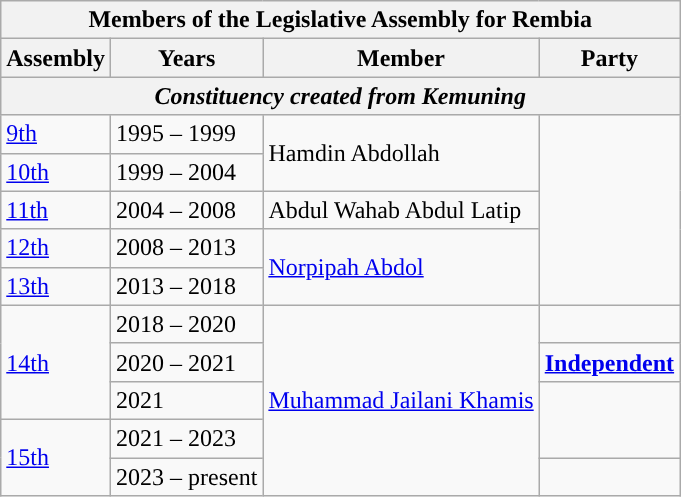<table class=wikitable>
<tr>
<th colspan="4">Members of the Legislative Assembly for Rembia</th>
</tr>
<tr>
<th>Assembly</th>
<th>Years</th>
<th>Member</th>
<th>Party</th>
</tr>
<tr>
<th colspan="4" align="center"><em>Constituency created from Kemuning</em></th>
</tr>
<tr>
<td><a href='#'>9th</a></td>
<td>1995 – 1999</td>
<td rowspan="2">Hamdin Abdollah</td>
<td rowspan="5"></td>
</tr>
<tr>
<td><a href='#'>10th</a></td>
<td>1999 – 2004</td>
</tr>
<tr>
<td><a href='#'>11th</a></td>
<td>2004 – 2008</td>
<td>Abdul Wahab Abdul Latip</td>
</tr>
<tr>
<td><a href='#'>12th</a></td>
<td>2008 – 2013</td>
<td rowspan="2"><a href='#'>Norpipah Abdol</a></td>
</tr>
<tr>
<td><a href='#'>13th</a></td>
<td>2013 – 2018</td>
</tr>
<tr>
<td rowspan="3"><a href='#'>14th</a></td>
<td>2018 – 2020</td>
<td rowspan="5"><a href='#'>Muhammad Jailani Khamis</a></td>
<td></td>
</tr>
<tr>
<td>2020 – 2021</td>
<td><strong><a href='#'>Independent</a></strong></td>
</tr>
<tr>
<td>2021</td>
<td rowspan="2"></td>
</tr>
<tr>
<td rowspan="2"><a href='#'>15th</a></td>
<td>2021 – 2023</td>
</tr>
<tr>
<td>2023 – present</td>
<td></td>
</tr>
</table>
